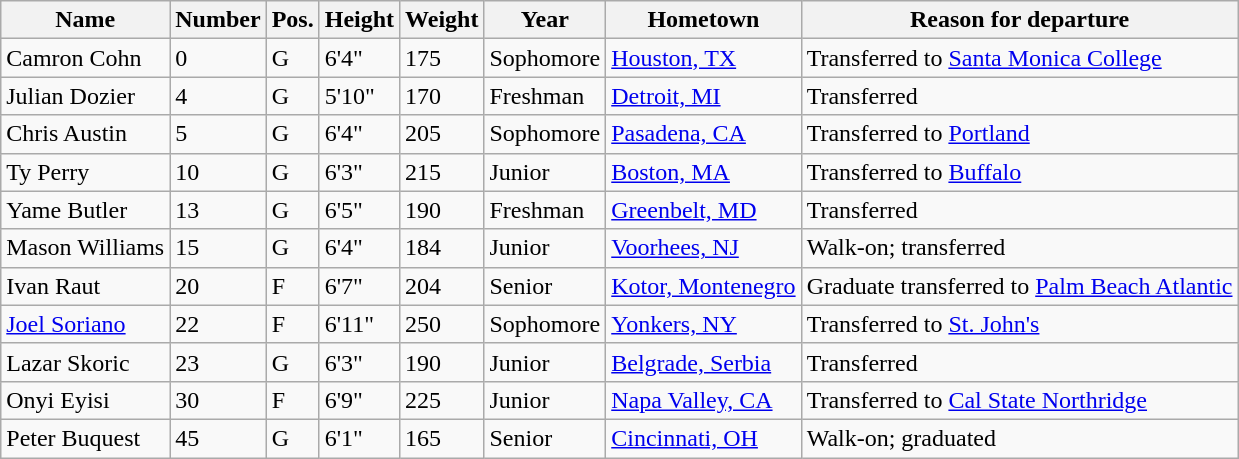<table class="wikitable sortable" border="1">
<tr>
<th>Name</th>
<th>Number</th>
<th>Pos.</th>
<th>Height</th>
<th>Weight</th>
<th>Year</th>
<th>Hometown</th>
<th class="unsortable">Reason for departure</th>
</tr>
<tr>
<td>Camron Cohn</td>
<td>0</td>
<td>G</td>
<td>6'4"</td>
<td>175</td>
<td>Sophomore</td>
<td><a href='#'>Houston, TX</a></td>
<td>Transferred to <a href='#'>Santa Monica College</a></td>
</tr>
<tr>
<td>Julian Dozier</td>
<td>4</td>
<td>G</td>
<td>5'10"</td>
<td>170</td>
<td>Freshman</td>
<td><a href='#'>Detroit, MI</a></td>
<td>Transferred</td>
</tr>
<tr>
<td>Chris Austin</td>
<td>5</td>
<td>G</td>
<td>6'4"</td>
<td>205</td>
<td>Sophomore</td>
<td><a href='#'>Pasadena, CA</a></td>
<td>Transferred to <a href='#'>Portland</a></td>
</tr>
<tr>
<td>Ty Perry</td>
<td>10</td>
<td>G</td>
<td>6'3"</td>
<td>215</td>
<td>Junior</td>
<td><a href='#'>Boston, MA</a></td>
<td>Transferred to <a href='#'>Buffalo</a></td>
</tr>
<tr>
<td>Yame Butler</td>
<td>13</td>
<td>G</td>
<td>6'5"</td>
<td>190</td>
<td>Freshman</td>
<td><a href='#'>Greenbelt, MD</a></td>
<td>Transferred</td>
</tr>
<tr>
<td>Mason Williams</td>
<td>15</td>
<td>G</td>
<td>6'4"</td>
<td>184</td>
<td>Junior</td>
<td><a href='#'>Voorhees, NJ</a></td>
<td>Walk-on; transferred</td>
</tr>
<tr>
<td>Ivan Raut</td>
<td>20</td>
<td>F</td>
<td>6'7"</td>
<td>204</td>
<td>Senior</td>
<td><a href='#'>Kotor, Montenegro</a></td>
<td>Graduate transferred to <a href='#'>Palm Beach Atlantic</a></td>
</tr>
<tr>
<td><a href='#'>Joel Soriano</a></td>
<td>22</td>
<td>F</td>
<td>6'11"</td>
<td>250</td>
<td>Sophomore</td>
<td><a href='#'>Yonkers, NY</a></td>
<td>Transferred to <a href='#'>St. John's</a></td>
</tr>
<tr>
<td>Lazar Skoric</td>
<td>23</td>
<td>G</td>
<td>6'3"</td>
<td>190</td>
<td>Junior</td>
<td><a href='#'>Belgrade, Serbia</a></td>
<td>Transferred</td>
</tr>
<tr>
<td>Onyi Eyisi</td>
<td>30</td>
<td>F</td>
<td>6'9"</td>
<td>225</td>
<td>Junior</td>
<td><a href='#'>Napa Valley, CA</a></td>
<td>Transferred to <a href='#'>Cal State Northridge</a></td>
</tr>
<tr>
<td>Peter Buquest</td>
<td>45</td>
<td>G</td>
<td>6'1"</td>
<td>165</td>
<td>Senior</td>
<td><a href='#'>Cincinnati, OH</a></td>
<td>Walk-on; graduated</td>
</tr>
</table>
